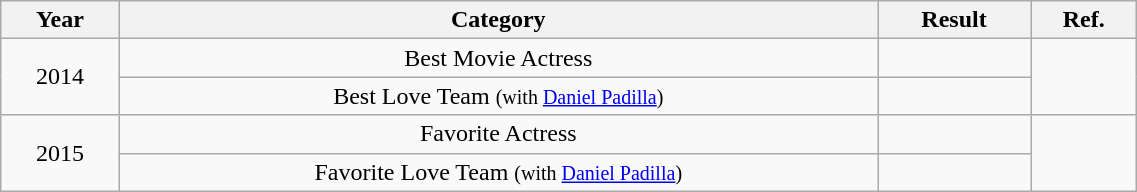<table class="wikitable sortable"  style="text-align:center; width:60%;">
<tr>
<th>Year</th>
<th>Category</th>
<th>Result</th>
<th>Ref.</th>
</tr>
<tr>
<td rowspan=2>2014</td>
<td>Best Movie Actress</td>
<td></td>
<td rowspan=2></td>
</tr>
<tr>
<td>Best Love Team <small>(with <a href='#'>Daniel Padilla</a>)</small></td>
<td></td>
</tr>
<tr>
<td rowspan=2>2015</td>
<td>Favorite Actress</td>
<td></td>
<td rowspan=2></td>
</tr>
<tr>
<td>Favorite Love Team <small>(with <a href='#'>Daniel Padilla</a>)</small></td>
<td></td>
</tr>
</table>
